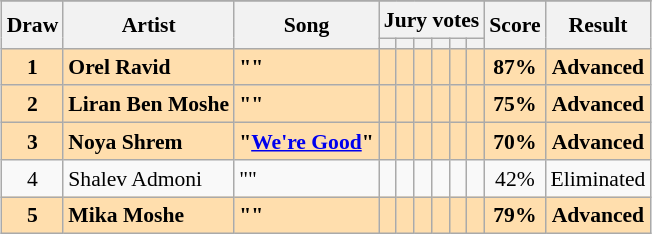<table class="sortable wikitable" style="margin: 1em auto 1em auto; text-align:center; font-size:90%; line-height:18px;">
<tr>
</tr>
<tr>
<th rowspan="2">Draw</th>
<th rowspan="2">Artist</th>
<th rowspan="2">Song</th>
<th colspan="6" class="unsortable">Jury votes</th>
<th rowspan="2">Score</th>
<th rowspan="2">Result</th>
</tr>
<tr>
<th class="unsortable"></th>
<th class="unsortable"></th>
<th class="unsortable"></th>
<th class="unsortable"></th>
<th class="unsortable"></th>
<th class="unsortable"></th>
</tr>
<tr style="font-weight:bold; background:navajowhite;">
<td>1</td>
<td align="left">Orel Ravid</td>
<td align="left">""</td>
<td></td>
<td></td>
<td></td>
<td></td>
<td></td>
<td></td>
<td>87%</td>
<td>Advanced</td>
</tr>
<tr style="font-weight:bold; background:navajowhite;">
<td>2</td>
<td align="left">Liran Ben Moshe</td>
<td align="left">""</td>
<td></td>
<td></td>
<td></td>
<td></td>
<td></td>
<td></td>
<td>75%</td>
<td>Advanced</td>
</tr>
<tr style="font-weight:bold; background:navajowhite;">
<td>3</td>
<td align="left">Noya Shrem</td>
<td align="left">"<a href='#'>We're Good</a>"</td>
<td></td>
<td></td>
<td></td>
<td></td>
<td></td>
<td></td>
<td>70%</td>
<td>Advanced</td>
</tr>
<tr>
<td>4</td>
<td align="left">Shalev Admoni</td>
<td align="left">""</td>
<td></td>
<td></td>
<td></td>
<td></td>
<td></td>
<td></td>
<td>42%</td>
<td>Eliminated</td>
</tr>
<tr style="font-weight:bold; background:navajowhite;">
<td>5</td>
<td align="left">Mika Moshe</td>
<td align="left">""</td>
<td></td>
<td></td>
<td></td>
<td></td>
<td></td>
<td></td>
<td>79%</td>
<td>Advanced</td>
</tr>
</table>
